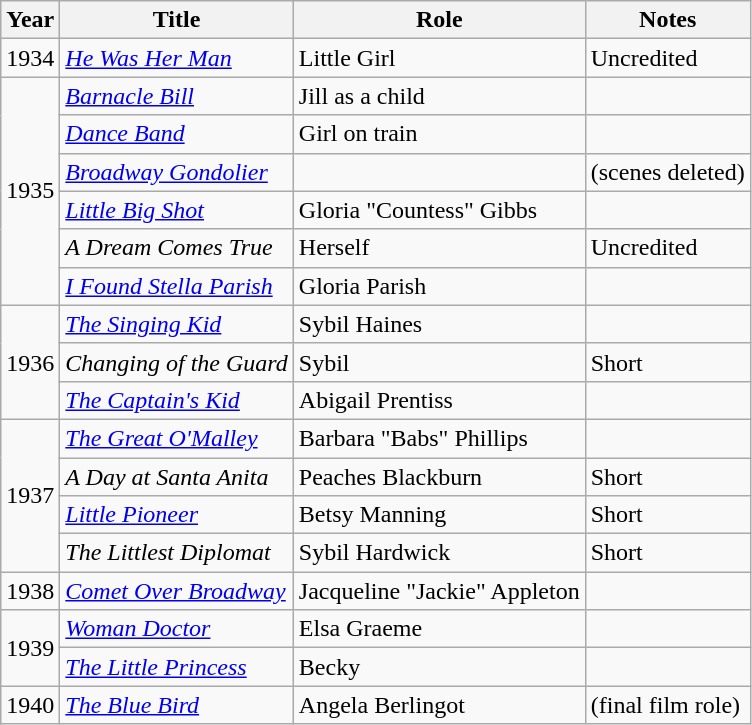<table class="wikitable">
<tr>
<th>Year</th>
<th>Title</th>
<th>Role</th>
<th>Notes</th>
</tr>
<tr>
<td>1934</td>
<td><em><a href='#'>He Was Her Man</a></em></td>
<td>Little Girl</td>
<td>Uncredited</td>
</tr>
<tr>
<td rowspan=6>1935</td>
<td><em><a href='#'>Barnacle Bill</a></em></td>
<td>Jill as a child</td>
<td></td>
</tr>
<tr>
<td><em><a href='#'>Dance Band</a></em></td>
<td>Girl on train</td>
<td></td>
</tr>
<tr>
<td><em><a href='#'>Broadway Gondolier</a></em></td>
<td></td>
<td>(scenes deleted)</td>
</tr>
<tr>
<td><em><a href='#'>Little Big Shot</a></em></td>
<td>Gloria "Countess" Gibbs</td>
<td></td>
</tr>
<tr>
<td><em>A Dream Comes True</em></td>
<td>Herself</td>
<td>Uncredited</td>
</tr>
<tr>
<td><em><a href='#'>I Found Stella Parish</a></em></td>
<td>Gloria Parish</td>
<td></td>
</tr>
<tr>
<td rowspan=3>1936</td>
<td><em><a href='#'>The Singing Kid</a></em></td>
<td>Sybil Haines</td>
<td></td>
</tr>
<tr>
<td><em>Changing of the Guard</em></td>
<td>Sybil</td>
<td>Short</td>
</tr>
<tr>
<td><em><a href='#'>The Captain's Kid</a></em></td>
<td>Abigail Prentiss</td>
<td></td>
</tr>
<tr>
<td rowspan=4>1937</td>
<td><em><a href='#'>The Great O'Malley</a></em></td>
<td>Barbara "Babs" Phillips</td>
<td></td>
</tr>
<tr>
<td><em>A Day at Santa Anita</em></td>
<td>Peaches Blackburn</td>
<td>Short</td>
</tr>
<tr>
<td><em><a href='#'>Little Pioneer</a></em></td>
<td>Betsy Manning</td>
<td>Short</td>
</tr>
<tr>
<td><em>The Littlest Diplomat</em></td>
<td>Sybil Hardwick</td>
<td>Short</td>
</tr>
<tr>
<td>1938</td>
<td><em><a href='#'>Comet Over Broadway</a></em></td>
<td>Jacqueline "Jackie" Appleton</td>
<td></td>
</tr>
<tr>
<td rowspan=2>1939</td>
<td><em><a href='#'>Woman Doctor</a></em></td>
<td>Elsa Graeme</td>
<td></td>
</tr>
<tr>
<td><em><a href='#'>The Little Princess</a></em></td>
<td>Becky</td>
<td></td>
</tr>
<tr>
<td>1940</td>
<td><em><a href='#'>The Blue Bird</a></em></td>
<td>Angela Berlingot</td>
<td>(final film role)</td>
</tr>
</table>
